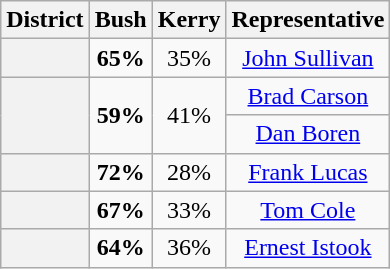<table class=wikitable>
<tr>
<th>District</th>
<th>Bush</th>
<th>Kerry</th>
<th>Representative</th>
</tr>
<tr align=center>
<th></th>
<td><strong>65%</strong></td>
<td>35%</td>
<td><a href='#'>John Sullivan</a></td>
</tr>
<tr align=center>
<th rowspan=2 ></th>
<td rowspan=2><strong>59%</strong></td>
<td rowspan=2>41%</td>
<td><a href='#'>Brad Carson</a></td>
</tr>
<tr align=center>
<td><a href='#'>Dan Boren</a></td>
</tr>
<tr align=center>
<th></th>
<td><strong>72%</strong></td>
<td>28%</td>
<td><a href='#'>Frank Lucas</a></td>
</tr>
<tr align=center>
<th></th>
<td><strong>67%</strong></td>
<td>33%</td>
<td><a href='#'>Tom Cole</a></td>
</tr>
<tr align=center>
<th></th>
<td><strong>64%</strong></td>
<td>36%</td>
<td><a href='#'>Ernest Istook</a></td>
</tr>
</table>
